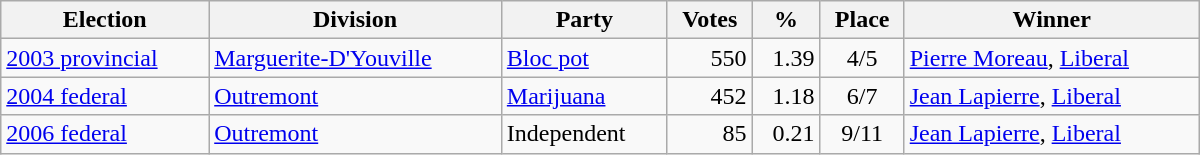<table class="wikitable" width="800">
<tr>
<th align="left">Election</th>
<th align="left">Division</th>
<th align="left">Party</th>
<th align="right">Votes</th>
<th align="right">%</th>
<th align="center">Place</th>
<th align="center">Winner</th>
</tr>
<tr>
<td align="left"><a href='#'>2003 provincial</a></td>
<td align="left"><a href='#'>Marguerite-D'Youville</a></td>
<td align="left"><a href='#'>Bloc pot</a></td>
<td align="right">550</td>
<td align="right">1.39</td>
<td align="center">4/5</td>
<td align="left"><a href='#'>Pierre Moreau</a>, <a href='#'>Liberal</a></td>
</tr>
<tr>
<td align="left"><a href='#'>2004 federal</a></td>
<td align="left"><a href='#'>Outremont</a></td>
<td align="left"><a href='#'>Marijuana</a></td>
<td align="right">452</td>
<td align="right">1.18</td>
<td align="center">6/7</td>
<td align="left"><a href='#'>Jean Lapierre</a>, <a href='#'>Liberal</a></td>
</tr>
<tr>
<td align="left"><a href='#'>2006 federal</a></td>
<td align="left"><a href='#'>Outremont</a></td>
<td align="left">Independent</td>
<td align="right">85</td>
<td align="right">0.21</td>
<td align="center">9/11</td>
<td align="left"><a href='#'>Jean Lapierre</a>, <a href='#'>Liberal</a></td>
</tr>
</table>
